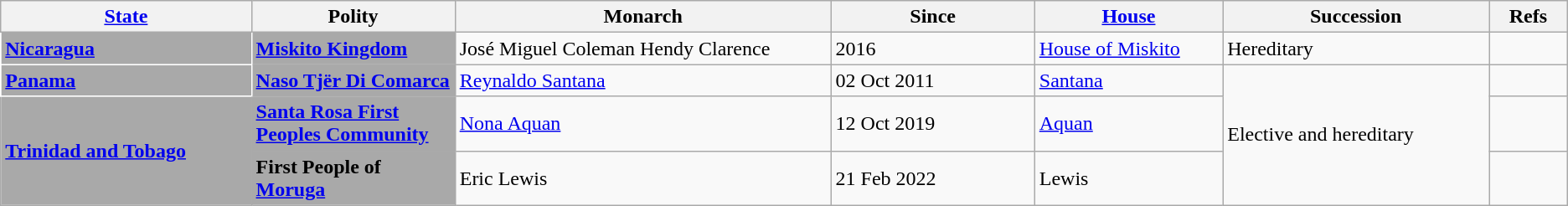<table class="wikitable">
<tr>
<th width="16%"><a href='#'>State</a></th>
<th width="13%">Polity</th>
<th width="24%">Monarch</th>
<th width="13%">Since</th>
<th width="12%"><a href='#'>House</a></th>
<th width="17%">Succession</th>
<th width="5%">Refs</th>
</tr>
<tr>
<td bgcolor="#A9A9A9" style="vertical-align: top; border-color: white;" rowspan="1"> <strong><a href='#'><span>Nicaragua</span></a></strong></td>
<td bgcolor="#A9A9A9"><strong><a href='#'><span>Miskito Kingdom</span></a></strong></td>
<td>José Miguel Coleman Hendy Clarence</td>
<td>2016</td>
<td><a href='#'>House of Miskito</a></td>
<td>Hereditary</td>
<td></td>
</tr>
<tr>
<td bgcolor="#A9A9A9" style="vertical-align: top; border-color: white;" rowspan="1"> <strong><a href='#'><span>Panama</span></a></strong></td>
<td bgcolor="#A9A9A9"> <strong><a href='#'><span>Naso Tjër Di Comarca</span></a></strong></td>
<td><a href='#'>Reynaldo Santana</a></td>
<td>02 Oct 2011</td>
<td><a href='#'>Santana</a></td>
<td rowspan="3">Elective and hereditary</td>
<td></td>
</tr>
<tr>
<td bgcolor="#A9A9A9" rowspan="2"> <strong><span><a href='#'><span>Trinidad and Tobago</span></a></span></strong></td>
<td bgcolor="#A9A9A9"><strong><a href='#'><span>Santa Rosa First Peoples Community</span></a></strong></td>
<td><a href='#'>Nona Aquan</a></td>
<td>12 Oct 2019</td>
<td><a href='#'>Aquan</a></td>
<td></td>
</tr>
<tr>
<td bgcolor="#A9A9A9"><strong><span>First People of </span><a href='#'><span>Moruga</span></a></strong></td>
<td>Eric Lewis</td>
<td>21 Feb 2022</td>
<td>Lewis</td>
<td></td>
</tr>
</table>
